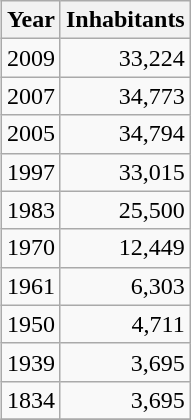<table class="wikitable"  align="right">
<tr>
<th class="hintergrundfarbe6">Year</th>
<th class="hintergrundfarbe6">Inhabitants</th>
</tr>
<tr>
<td align=center valign=top>2009</td>
<td align=right valign=top>33,224</td>
</tr>
<tr>
<td align=center valign=top>2007</td>
<td align=right valign=top>34,773</td>
</tr>
<tr>
<td align=center valign=top>2005</td>
<td align=right valign=top>34,794</td>
</tr>
<tr>
<td align=center valign=top>1997</td>
<td align=right valign=top>33,015</td>
</tr>
<tr>
<td align=center valign=top>1983</td>
<td align=right valign=top>25,500</td>
</tr>
<tr>
<td align=center valign=top>1970</td>
<td align=right valign=top>12,449</td>
</tr>
<tr>
<td align=center valign=top>1961</td>
<td align=right valign=top>6,303</td>
</tr>
<tr>
<td align=center valign=top>1950</td>
<td align=right valign=top>4,711</td>
</tr>
<tr>
<td align=center valign=top>1939</td>
<td align=right valign=top>3,695</td>
</tr>
<tr>
<td align=center valign=top>1834</td>
<td align=right valign=top>3,695</td>
</tr>
<tr>
</tr>
</table>
